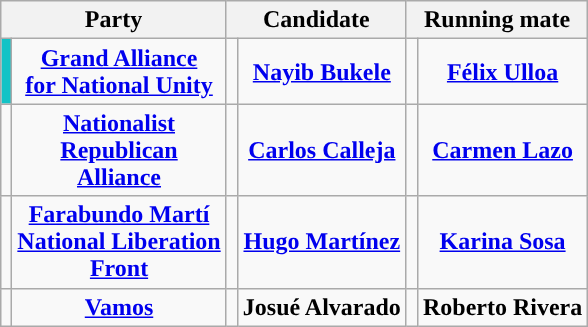<table class="vertical-align-top wikitable sortable" style="text-align:center">
<tr>
<th colspan="2">Party</th>
<th colspan="2">Candidate</th>
<th colspan="2">Running mate</th>
</tr>
<tr>
<td style="background-color:#13C3C6"></td>
<td data-sort-value="Grand Alliance for National Unity"> <strong><a href='#'>Grand Alliance<br>for National Unity</a></strong></td>
<td></td>
<td data-sort-value="Bukele, Nayib" style="line-height:1.0"><strong><a href='#'>Nayib Bukele</a></strong><br></td>
<td></td>
<td data-sort-value="Ulloa, Felix"  style="line-height:1.0"><strong><a href='#'>Félix Ulloa</a></strong></td>
</tr>
<tr>
<td style="background-color:"></td>
<td data-sort-value="Nationalist Republican Alliance"> <strong><a href='#'>Nationalist<br>Republican<br>Alliance</a></strong></td>
<td></td>
<td data-sort-value="Calleja, Carlos" style="line-height:1.0"><strong><a href='#'>Carlos Calleja</a></strong></td>
<td></td>
<td data-sort-value="Lazo, Carmen"  style="line-height:1.0"><strong><a href='#'>Carmen Lazo</a></strong></td>
</tr>
<tr>
<td style="background-color:"></td>
<td data-sort-value="Farabundo Martí National Liberation Front"> <strong><a href='#'>Farabundo Martí<br>National Liberation<br>Front</a></strong></td>
<td></td>
<td data-sort-value="Martinez, Hugo" style="line-height:1.0"><strong><a href='#'>Hugo Martínez</a></strong><br></td>
<td></td>
<td data-sort-value="Sosa, Karina"  style="line-height:1.0"><strong><a href='#'>Karina Sosa</a></strong><br></td>
</tr>
<tr>
<td style="background-color:"></td>
<td data-sort-value="Vamos"> <strong><a href='#'>Vamos</a></strong></td>
<td></td>
<td data-sort-value="Alvarado, Josue" style="line-height:1.0"><strong>Josué Alvarado</strong></td>
<td></td>
<td data-sort-value="Rivera, Roberto"  style="line-height:1.0"><strong>Roberto Rivera</strong></td>
</tr>
</table>
